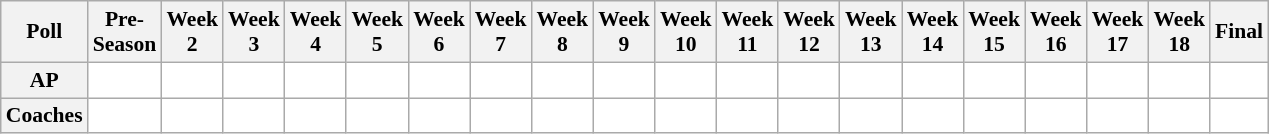<table class="wikitable" style="white-space:nowrap;font-size:90%">
<tr>
<th>Poll</th>
<th>Pre-<br>Season</th>
<th>Week<br>2</th>
<th>Week<br>3</th>
<th>Week<br>4</th>
<th>Week<br>5</th>
<th>Week<br>6</th>
<th>Week<br>7</th>
<th>Week<br>8</th>
<th>Week<br>9</th>
<th>Week<br>10</th>
<th>Week<br>11</th>
<th>Week<br>12</th>
<th>Week<br>13</th>
<th>Week<br>14</th>
<th>Week<br>15</th>
<th>Week<br>16</th>
<th>Week<br>17</th>
<th>Week<br>18</th>
<th>Final</th>
</tr>
<tr style="text-align:center;">
<th>AP</th>
<td style="background:#FFF;"></td>
<td style="background:#FFF;"></td>
<td style="background:#FFF;"></td>
<td style="background:#FFF;"></td>
<td style="background:#FFF;"></td>
<td style="background:#FFF;"></td>
<td style="background:#FFF;"></td>
<td style="background:#FFF;"></td>
<td style="background:#FFF;"></td>
<td style="background:#FFF;"></td>
<td style="background:#FFF;"></td>
<td style="background:#FFF;"></td>
<td style="background:#FFF;"></td>
<td style="background:#FFF;"></td>
<td style="background:#FFF;"></td>
<td style="background:#FFF;"></td>
<td style="background:#FFF;"></td>
<td style="background:#FFF;"></td>
<td style="background:#FFF;"></td>
</tr>
<tr style="text-align:center;">
<th>Coaches</th>
<td style="background:#FFF;"></td>
<td style="background:#FFF;"></td>
<td style="background:#FFF;"></td>
<td style="background:#FFF;"></td>
<td style="background:#FFF;"></td>
<td style="background:#FFF;"></td>
<td style="background:#FFF;"></td>
<td style="background:#FFF;"></td>
<td style="background:#FFF;"></td>
<td style="background:#FFF;"></td>
<td style="background:#FFF;"></td>
<td style="background:#FFF;"></td>
<td style="background:#FFF;"></td>
<td style="background:#FFF;"></td>
<td style="background:#FFF;"></td>
<td style="background:#FFF;"></td>
<td style="background:#FFF;"></td>
<td style="background:#FFF;"></td>
<td style="background:#FFF;"></td>
</tr>
</table>
